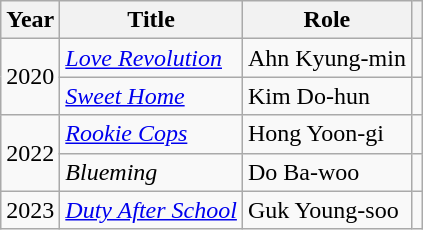<table class="wikitable sortable">
<tr>
<th>Year</th>
<th>Title</th>
<th>Role</th>
<th></th>
</tr>
<tr>
<td rowspan="2">2020</td>
<td><em><a href='#'>Love Revolution</a></em></td>
<td>Ahn Kyung-min</td>
<td></td>
</tr>
<tr>
<td><em><a href='#'>Sweet Home</a></em></td>
<td>Kim Do-hun</td>
<td></td>
</tr>
<tr>
<td rowspan="2">2022</td>
<td><em><a href='#'>Rookie Cops</a></em></td>
<td>Hong Yoon-gi</td>
<td></td>
</tr>
<tr>
<td><em>Blueming</em></td>
<td>Do Ba-woo</td>
<td></td>
</tr>
<tr>
<td>2023</td>
<td><em><a href='#'>Duty After School</a></em></td>
<td>Guk Young-soo</td>
<td></td>
</tr>
</table>
